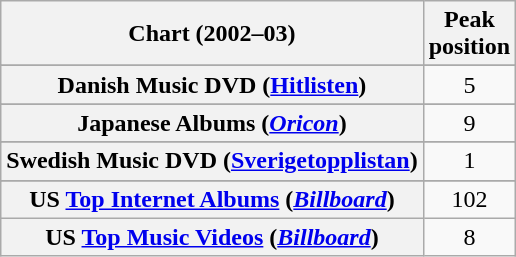<table class="wikitable sortable plainrowheaders" style="text-align:center;">
<tr>
<th>Chart (2002–03)</th>
<th>Peak<br>position</th>
</tr>
<tr>
</tr>
<tr>
</tr>
<tr>
<th scope="row">Danish Music DVD (<a href='#'>Hitlisten</a>)</th>
<td>5</td>
</tr>
<tr>
</tr>
<tr>
</tr>
<tr>
</tr>
<tr>
<th scope="row">Japanese Albums (<em><a href='#'>Oricon</a></em>)</th>
<td>9</td>
</tr>
<tr>
</tr>
<tr>
</tr>
<tr>
</tr>
<tr>
<th scope="row">Swedish Music DVD (<a href='#'>Sverigetopplistan</a>)</th>
<td>1</td>
</tr>
<tr>
</tr>
<tr>
</tr>
<tr>
</tr>
<tr>
<th scope="row">US <a href='#'>Top Internet Albums</a> (<a href='#'><em>Billboard</em></a>)</th>
<td>102</td>
</tr>
<tr>
<th scope="row">US <a href='#'>Top Music Videos</a> (<a href='#'><em>Billboard</em></a>)</th>
<td>8</td>
</tr>
</table>
